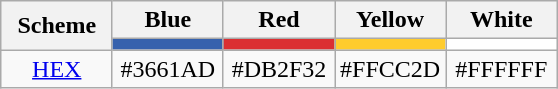<table class="wikitable" style="margin-left: auto; margin-right: auto; text-align:center;">
<tr>
<th rowspan="2">Scheme</th>
<th width="20%">Blue</th>
<th width="20%">Red</th>
<th width="20%">Yellow</th>
<th width="20%">White</th>
</tr>
<tr>
<td style="background:#3661ad"></td>
<td style="background:#db2f32"></td>
<td style="background:#ffcc2d"></td>
<td style="background:#ffffff"></td>
</tr>
<tr>
<td><a href='#'>HEX</a></td>
<td>#3661AD</td>
<td>#DB2F32</td>
<td>#FFCC2D</td>
<td>#FFFFFF</td>
</tr>
</table>
